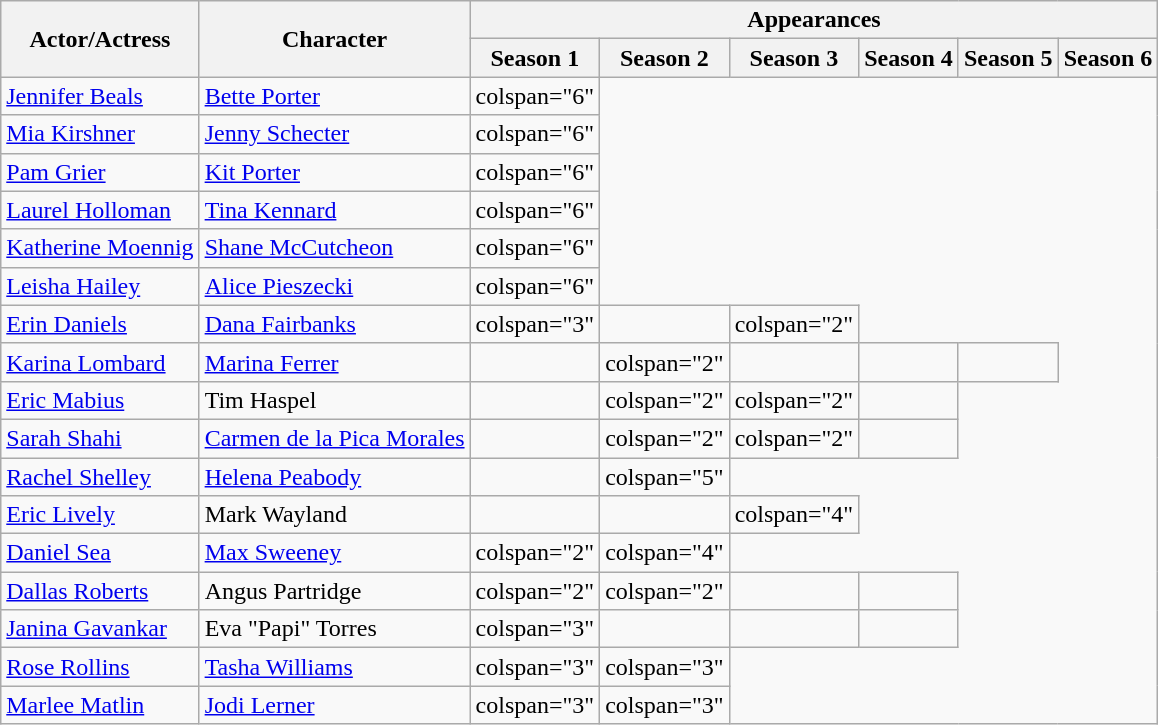<table class="wikitable">
<tr ">
<th rowspan="2">Actor/Actress</th>
<th rowspan="2">Character</th>
<th colspan="7">Appearances</th>
</tr>
<tr>
<th>Season 1</th>
<th>Season 2</th>
<th>Season 3</th>
<th>Season 4</th>
<th>Season 5</th>
<th>Season 6</th>
</tr>
<tr>
<td><a href='#'>Jennifer Beals</a></td>
<td><a href='#'>Bette Porter</a></td>
<td>colspan="6" </td>
</tr>
<tr>
<td><a href='#'>Mia Kirshner</a></td>
<td><a href='#'>Jenny Schecter</a></td>
<td>colspan="6" </td>
</tr>
<tr>
<td><a href='#'>Pam Grier</a></td>
<td><a href='#'>Kit Porter</a></td>
<td>colspan="6" </td>
</tr>
<tr>
<td><a href='#'>Laurel Holloman</a></td>
<td><a href='#'>Tina Kennard</a></td>
<td>colspan="6" </td>
</tr>
<tr>
<td><a href='#'>Katherine Moennig</a></td>
<td><a href='#'>Shane McCutcheon</a></td>
<td>colspan="6" </td>
</tr>
<tr>
<td><a href='#'>Leisha Hailey</a></td>
<td><a href='#'>Alice Pieszecki</a></td>
<td>colspan="6" </td>
</tr>
<tr>
<td><a href='#'>Erin Daniels</a></td>
<td><a href='#'>Dana Fairbanks</a></td>
<td>colspan="3" </td>
<td></td>
<td>colspan="2" </td>
</tr>
<tr>
<td><a href='#'>Karina Lombard</a></td>
<td><a href='#'>Marina Ferrer</a></td>
<td></td>
<td>colspan="2" </td>
<td></td>
<td></td>
<td></td>
</tr>
<tr>
<td><a href='#'>Eric Mabius</a></td>
<td>Tim Haspel</td>
<td></td>
<td>colspan="2" </td>
<td>colspan="2" </td>
<td></td>
</tr>
<tr>
<td><a href='#'>Sarah Shahi</a></td>
<td><a href='#'>Carmen de la Pica Morales</a></td>
<td></td>
<td>colspan="2" </td>
<td>colspan="2" </td>
<td></td>
</tr>
<tr>
<td><a href='#'>Rachel Shelley</a></td>
<td><a href='#'>Helena Peabody</a></td>
<td></td>
<td>colspan="5" </td>
</tr>
<tr>
<td><a href='#'>Eric Lively</a></td>
<td>Mark Wayland</td>
<td></td>
<td></td>
<td>colspan="4" </td>
</tr>
<tr>
<td><a href='#'>Daniel Sea</a></td>
<td><a href='#'>Max Sweeney</a></td>
<td>colspan="2" </td>
<td>colspan="4" </td>
</tr>
<tr>
<td><a href='#'>Dallas Roberts</a></td>
<td>Angus Partridge</td>
<td>colspan="2" </td>
<td>colspan="2" </td>
<td></td>
<td></td>
</tr>
<tr>
<td><a href='#'>Janina Gavankar</a></td>
<td>Eva "Papi" Torres</td>
<td>colspan="3" </td>
<td></td>
<td></td>
<td></td>
</tr>
<tr>
<td><a href='#'>Rose Rollins</a></td>
<td><a href='#'>Tasha Williams</a></td>
<td>colspan="3" </td>
<td>colspan="3" </td>
</tr>
<tr>
<td><a href='#'>Marlee Matlin</a></td>
<td><a href='#'>Jodi Lerner</a></td>
<td>colspan="3" </td>
<td>colspan="3" </td>
</tr>
</table>
